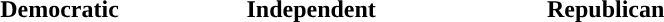<table style="width:40em; text-align:center;">
<tr>
<td style="width:44%;color:"><strong>Democratic</strong></td>
<td><strong>Independent</strong></td>
<td style="width:55%;color:"><strong>Republican</strong></td>
</tr>
</table>
